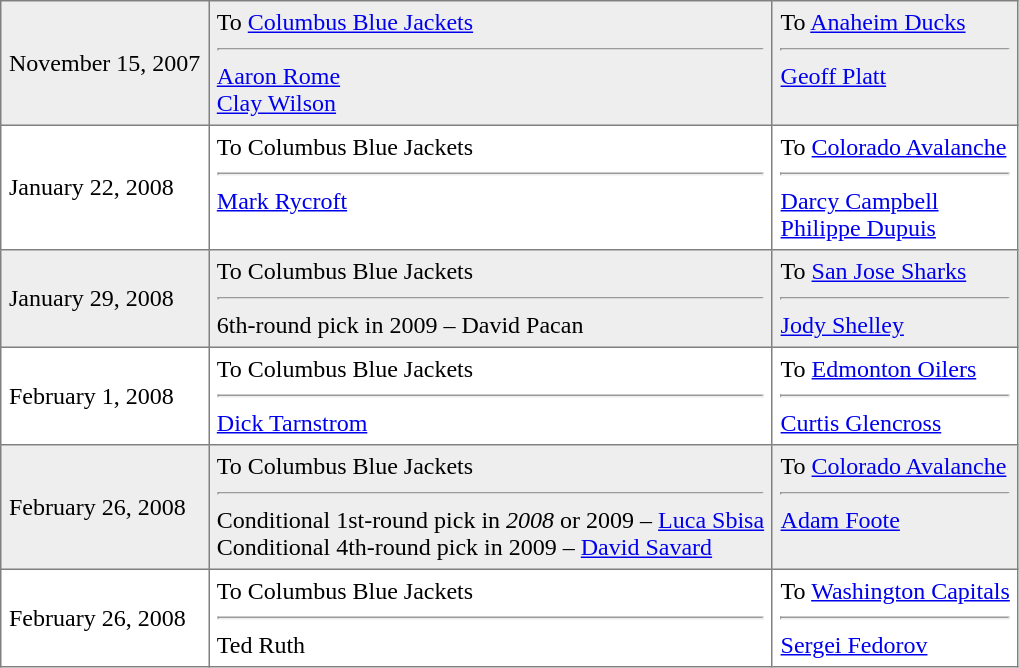<table border="1" style="border-collapse:collapse;"  cellpadding="5">
<tr style="background:#eee;">
<td>November 15, 2007</td>
<td valign="top">To  <a href='#'>Columbus Blue Jackets</a> <hr><a href='#'>Aaron Rome</a> <br> <a href='#'>Clay Wilson</a></td>
<td valign="top">To  <a href='#'>Anaheim Ducks</a> <hr><a href='#'>Geoff Platt</a></td>
</tr>
<tr>
<td>January 22, 2008</td>
<td valign="top">To  Columbus Blue Jackets <hr><a href='#'>Mark Rycroft</a></td>
<td valign="top">To  <a href='#'>Colorado Avalanche</a> <hr><a href='#'>Darcy Campbell</a> <br> <a href='#'>Philippe Dupuis</a></td>
</tr>
<tr style="background:#eee;">
<td>January 29, 2008</td>
<td valign="top">To  Columbus Blue Jackets <hr> 6th-round pick in 2009 – David Pacan</td>
<td valign="top">To  <a href='#'>San Jose Sharks</a> <hr> <a href='#'>Jody Shelley</a></td>
</tr>
<tr>
<td>February 1, 2008</td>
<td valign="top">To  Columbus Blue Jackets <hr><a href='#'>Dick Tarnstrom</a></td>
<td valign="top">To  <a href='#'>Edmonton Oilers</a> <hr><a href='#'>Curtis Glencross</a></td>
</tr>
<tr style="background:#eee;">
<td>February 26, 2008</td>
<td valign="top">To  Columbus Blue Jackets <hr> Conditional 1st-round pick in <em>2008</em> or 2009 – <a href='#'>Luca Sbisa</a> <br> Conditional 4th-round pick in 2009 – <a href='#'>David Savard</a></td>
<td valign="top">To  <a href='#'>Colorado Avalanche</a> <hr><a href='#'>Adam Foote</a></td>
</tr>
<tr>
<td>February 26, 2008</td>
<td valign="top">To  Columbus Blue Jackets <hr>Ted Ruth</td>
<td valign="top">To  <a href='#'>Washington Capitals</a> <hr><a href='#'>Sergei Fedorov</a></td>
</tr>
</table>
